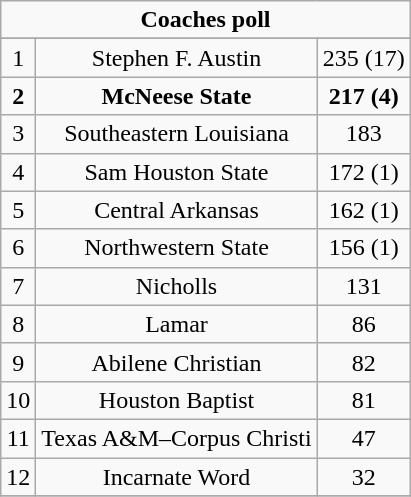<table class="wikitable">
<tr align="center">
<td align="center" Colspan="3"><strong>Coaches poll</strong></td>
</tr>
<tr align="center">
</tr>
<tr align="center">
<td>1</td>
<td>Stephen F. Austin</td>
<td>235 (17)</td>
</tr>
<tr align="center">
<td><strong>2</strong></td>
<td><strong>McNeese State</strong></td>
<td><strong>217 (4)</strong></td>
</tr>
<tr align="center">
<td>3</td>
<td>Southeastern Louisiana</td>
<td>183</td>
</tr>
<tr align="center">
<td>4</td>
<td>Sam Houston State</td>
<td>172 (1)</td>
</tr>
<tr align="center">
<td>5</td>
<td>Central Arkansas</td>
<td>162 (1)</td>
</tr>
<tr align="center">
<td>6</td>
<td>Northwestern State</td>
<td>156 (1)</td>
</tr>
<tr align="center">
<td>7</td>
<td>Nicholls</td>
<td>131</td>
</tr>
<tr align="center">
<td>8</td>
<td>Lamar</td>
<td>86</td>
</tr>
<tr align="center">
<td>9</td>
<td>Abilene Christian</td>
<td>82</td>
</tr>
<tr align="center">
<td>10</td>
<td>Houston Baptist</td>
<td>81</td>
</tr>
<tr align="center">
<td>11</td>
<td>Texas A&M–Corpus Christi</td>
<td>47</td>
</tr>
<tr align="center">
<td>12</td>
<td>Incarnate Word</td>
<td>32</td>
</tr>
<tr align="center">
</tr>
</table>
